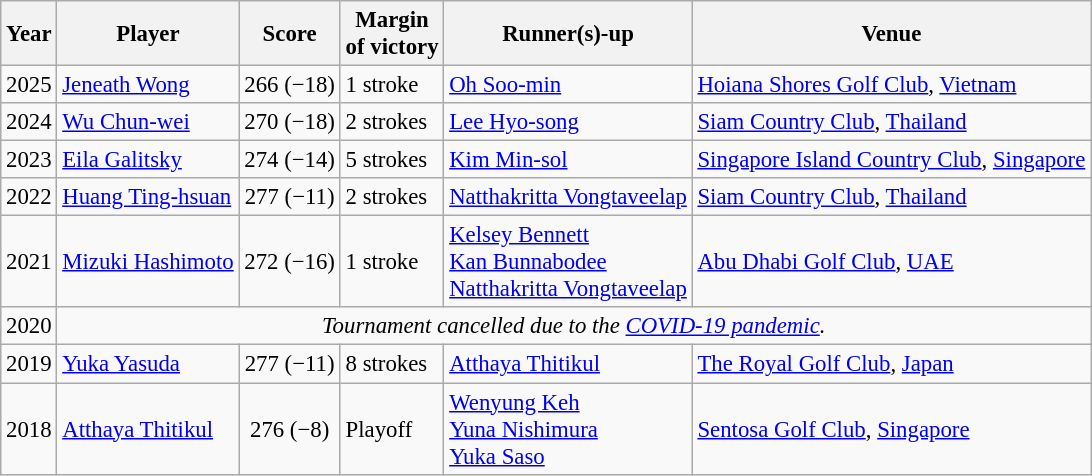<table class="wikitable" style="font-size:95%">
<tr>
<th>Year</th>
<th>Player</th>
<th>Score</th>
<th>Margin<br>of victory</th>
<th>Runner(s)-up</th>
<th>Venue</th>
</tr>
<tr>
<td>2025</td>
<td> <a href='#'>Jeneath Wong</a></td>
<td align=center>266 (−18)</td>
<td>1 stroke</td>
<td> <a href='#'>Oh Soo-min</a></td>
<td><a href='#'>Hoiana Shores Golf Club</a>, <a href='#'>Vietnam</a></td>
</tr>
<tr>
<td>2024</td>
<td> <a href='#'>Wu Chun-wei</a></td>
<td align=center>270 (−18)</td>
<td>2 strokes</td>
<td> <a href='#'>Lee Hyo-song</a></td>
<td><a href='#'>Siam Country Club</a>, <a href='#'>Thailand</a></td>
</tr>
<tr>
<td>2023</td>
<td> <a href='#'>Eila Galitsky</a></td>
<td align=center>274 (−14)</td>
<td>5 strokes</td>
<td> <a href='#'>Kim Min-sol</a></td>
<td><a href='#'>Singapore Island Country Club</a>, <a href='#'>Singapore</a></td>
</tr>
<tr>
<td>2022</td>
<td> <a href='#'>Huang Ting-hsuan</a></td>
<td align=center>277 (−11)</td>
<td>2 strokes</td>
<td> <a href='#'>Natthakritta Vongtaveelap</a></td>
<td><a href='#'>Siam Country Club</a>, <a href='#'>Thailand</a></td>
</tr>
<tr>
<td>2021</td>
<td> <a href='#'>Mizuki Hashimoto</a></td>
<td align=center>272 (−16)</td>
<td>1 stroke</td>
<td> <a href='#'>Kelsey Bennett</a><br> <a href='#'>Kan Bunnabodee</a><br> <a href='#'>Natthakritta Vongtaveelap</a></td>
<td><a href='#'>Abu Dhabi Golf Club</a>, <a href='#'>UAE</a></td>
</tr>
<tr>
<td>2020</td>
<td align=center colspan=5><em>Tournament cancelled due to the <a href='#'>COVID-19 pandemic</a>.</em></td>
</tr>
<tr>
<td>2019</td>
<td> <a href='#'>Yuka Yasuda</a></td>
<td align=center>277 (−11)</td>
<td>8 strokes</td>
<td> <a href='#'>Atthaya Thitikul</a></td>
<td><a href='#'>The Royal Golf Club</a>, <a href='#'>Japan</a></td>
</tr>
<tr>
<td>2018</td>
<td> <a href='#'>Atthaya Thitikul</a></td>
<td align=center>276 (−8)</td>
<td>Playoff</td>
<td> <a href='#'>Wenyung Keh</a><br> <a href='#'>Yuna Nishimura</a><br> <a href='#'>Yuka Saso</a></td>
<td><a href='#'>Sentosa Golf Club</a>, <a href='#'>Singapore</a></td>
</tr>
</table>
